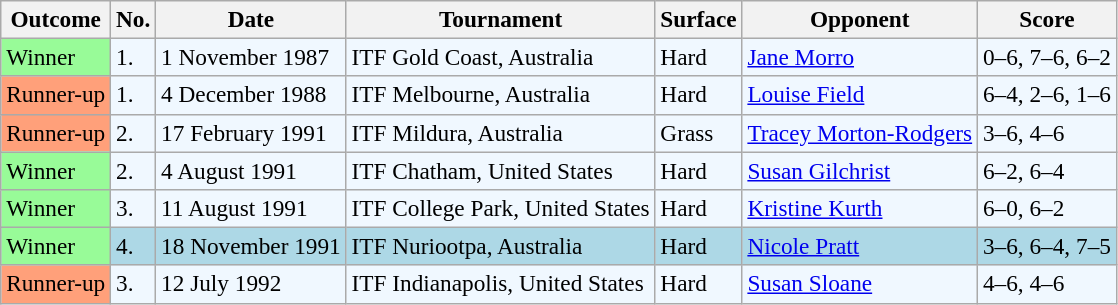<table class="sortable wikitable" style="font-size:97%;">
<tr>
<th>Outcome</th>
<th>No.</th>
<th>Date</th>
<th>Tournament</th>
<th>Surface</th>
<th>Opponent</th>
<th class="unsortable">Score</th>
</tr>
<tr bgcolor="#f0f8ff">
<td style="background:#98fb98;">Winner</td>
<td>1.</td>
<td>1 November 1987</td>
<td>ITF Gold Coast, Australia</td>
<td>Hard</td>
<td> <a href='#'>Jane Morro</a></td>
<td>0–6, 7–6, 6–2</td>
</tr>
<tr bgcolor="#f0f8ff">
<td bgcolor="FFA07A">Runner-up</td>
<td>1.</td>
<td>4 December 1988</td>
<td>ITF Melbourne, Australia</td>
<td>Hard</td>
<td> <a href='#'>Louise Field</a></td>
<td>6–4, 2–6, 1–6</td>
</tr>
<tr bgcolor="#f0f8ff">
<td bgcolor="FFA07A">Runner-up</td>
<td>2.</td>
<td>17 February 1991</td>
<td>ITF Mildura, Australia</td>
<td>Grass</td>
<td> <a href='#'>Tracey Morton-Rodgers</a></td>
<td>3–6, 4–6</td>
</tr>
<tr bgcolor="#f0f8ff">
<td style="background:#98fb98;">Winner</td>
<td>2.</td>
<td>4 August 1991</td>
<td>ITF Chatham, United States</td>
<td>Hard</td>
<td> <a href='#'>Susan Gilchrist</a></td>
<td>6–2, 6–4</td>
</tr>
<tr style="background:#f0f8ff;">
<td style="background:#98fb98;">Winner</td>
<td>3.</td>
<td>11 August 1991</td>
<td>ITF College Park, United States</td>
<td>Hard</td>
<td> <a href='#'>Kristine Kurth</a></td>
<td>6–0, 6–2</td>
</tr>
<tr style="background:lightblue;">
<td style="background:#98fb98;">Winner</td>
<td>4.</td>
<td>18 November 1991</td>
<td>ITF Nuriootpa, Australia</td>
<td>Hard</td>
<td> <a href='#'>Nicole Pratt</a></td>
<td>3–6, 6–4, 7–5</td>
</tr>
<tr bgcolor="#f0f8ff">
<td bgcolor="FFA07A">Runner-up</td>
<td>3.</td>
<td>12 July 1992</td>
<td>ITF Indianapolis, United States</td>
<td>Hard</td>
<td> <a href='#'>Susan Sloane</a></td>
<td>4–6, 4–6</td>
</tr>
</table>
